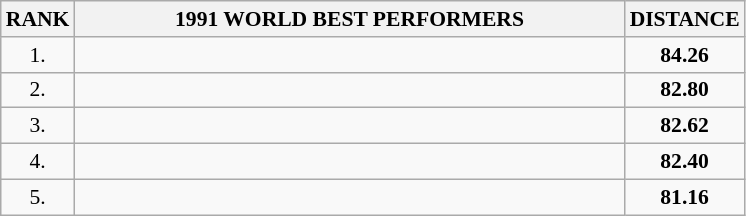<table class="wikitable" style="border-collapse: collapse; font-size: 90%;">
<tr>
<th>RANK</th>
<th align="center" style="width: 25em">1991 WORLD BEST PERFORMERS</th>
<th align="center" style="width: 5em">DISTANCE</th>
</tr>
<tr>
<td align="center">1.</td>
<td></td>
<td align="center"><strong>84.26</strong></td>
</tr>
<tr>
<td align="center">2.</td>
<td></td>
<td align="center"><strong>82.80</strong></td>
</tr>
<tr>
<td align="center">3.</td>
<td></td>
<td align="center"><strong>82.62</strong></td>
</tr>
<tr>
<td align="center">4.</td>
<td></td>
<td align="center"><strong>82.40</strong></td>
</tr>
<tr>
<td align="center">5.</td>
<td></td>
<td align="center"><strong>81.16</strong></td>
</tr>
</table>
